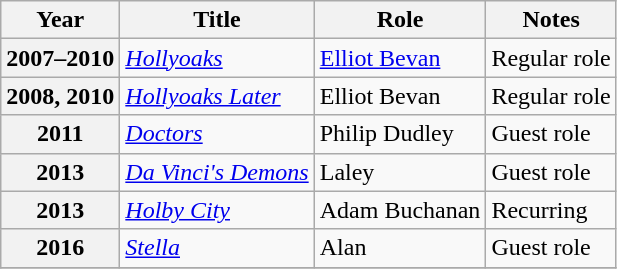<table class="wikitable sortable plainrowheaders">
<tr>
<th scope="col">Year</th>
<th scope="col">Title</th>
<th scope="col">Role</th>
<th scope="col" class="unsortable">Notes</th>
</tr>
<tr>
<th scope="row">2007–2010</th>
<td><em><a href='#'>Hollyoaks</a></em></td>
<td><a href='#'>Elliot Bevan</a></td>
<td>Regular role</td>
</tr>
<tr>
<th scope="row">2008, 2010</th>
<td><em><a href='#'>Hollyoaks Later</a></em></td>
<td>Elliot Bevan</td>
<td>Regular role</td>
</tr>
<tr>
<th scope="row">2011</th>
<td><em><a href='#'>Doctors</a></em></td>
<td>Philip Dudley</td>
<td>Guest role</td>
</tr>
<tr>
<th scope="row">2013</th>
<td><em><a href='#'>Da Vinci's Demons</a></em></td>
<td>Laley</td>
<td>Guest role</td>
</tr>
<tr>
<th scope="row">2013</th>
<td><em><a href='#'>Holby City</a></em></td>
<td>Adam Buchanan</td>
<td>Recurring</td>
</tr>
<tr>
<th scope="row">2016</th>
<td><em><a href='#'>Stella</a></em></td>
<td>Alan</td>
<td>Guest role</td>
</tr>
<tr>
</tr>
</table>
